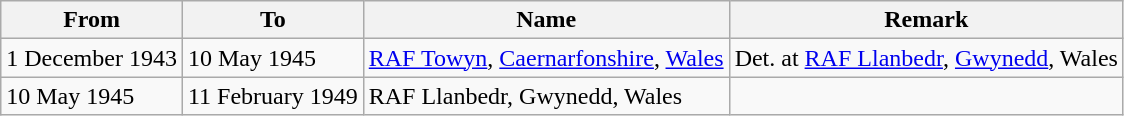<table class="wikitable">
<tr>
<th>From</th>
<th>To</th>
<th>Name</th>
<th>Remark</th>
</tr>
<tr>
<td>1 December 1943</td>
<td>10 May 1945</td>
<td><a href='#'>RAF Towyn</a>, <a href='#'>Caernarfonshire</a>, <a href='#'>Wales</a></td>
<td>Det. at <a href='#'>RAF Llanbedr</a>, <a href='#'>Gwynedd</a>, Wales</td>
</tr>
<tr>
<td>10 May 1945</td>
<td>11 February 1949</td>
<td>RAF Llanbedr, Gwynedd, Wales</td>
<td></td>
</tr>
</table>
